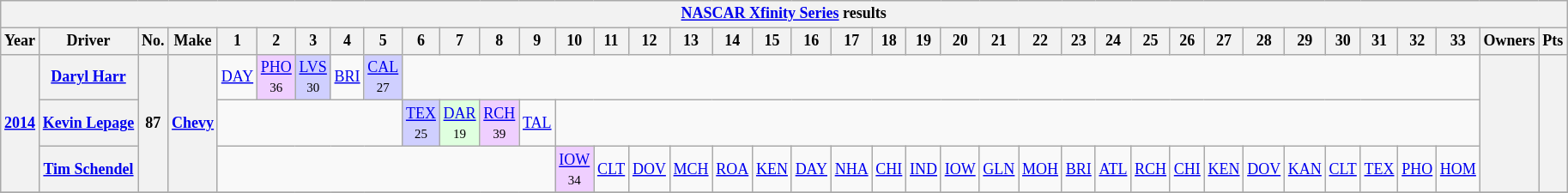<table class="wikitable" style="text-align:center; font-size:75%">
<tr>
<th colspan=45><a href='#'>NASCAR Xfinity Series</a> results</th>
</tr>
<tr>
<th>Year</th>
<th>Driver</th>
<th>No.</th>
<th>Make</th>
<th>1</th>
<th>2</th>
<th>3</th>
<th>4</th>
<th>5</th>
<th>6</th>
<th>7</th>
<th>8</th>
<th>9</th>
<th>10</th>
<th>11</th>
<th>12</th>
<th>13</th>
<th>14</th>
<th>15</th>
<th>16</th>
<th>17</th>
<th>18</th>
<th>19</th>
<th>20</th>
<th>21</th>
<th>22</th>
<th>23</th>
<th>24</th>
<th>25</th>
<th>26</th>
<th>27</th>
<th>28</th>
<th>29</th>
<th>30</th>
<th>31</th>
<th>32</th>
<th>33</th>
<th>Owners</th>
<th>Pts</th>
</tr>
<tr>
<th rowspan=3><a href='#'>2014</a></th>
<th><a href='#'>Daryl Harr</a></th>
<th rowspan=3>87</th>
<th rowspan=3><a href='#'>Chevy</a></th>
<td><a href='#'>DAY</a></td>
<td style="background:#EFCFFF;"><a href='#'>PHO</a><br><small>36</small></td>
<td style="background:#CFCFFF;"><a href='#'>LVS</a><br><small>30</small></td>
<td><a href='#'>BRI</a></td>
<td style="background:#CFCFFF;"><a href='#'>CAL</a><br><small>27</small></td>
<td colspan=28></td>
<th rowspan=3></th>
<th rowspan=3></th>
</tr>
<tr>
<th><a href='#'>Kevin Lepage</a></th>
<td colspan=5></td>
<td style="background:#CFCFFF;"><a href='#'>TEX</a><br><small>25</small></td>
<td style="background:#DFFFDF;"><a href='#'>DAR</a><br><small>19</small></td>
<td style="background:#EFCFFF;"><a href='#'>RCH</a><br><small>39</small></td>
<td><a href='#'>TAL</a></td>
<td colspan=24></td>
</tr>
<tr>
<th><a href='#'>Tim Schendel</a></th>
<td colspan=9></td>
<td style="background:#EFCFFF;"><a href='#'>IOW</a><br><small>34</small></td>
<td><a href='#'>CLT</a></td>
<td><a href='#'>DOV</a></td>
<td><a href='#'>MCH</a></td>
<td><a href='#'>ROA</a></td>
<td><a href='#'>KEN</a></td>
<td><a href='#'>DAY</a></td>
<td><a href='#'>NHA</a></td>
<td><a href='#'>CHI</a></td>
<td><a href='#'>IND</a></td>
<td><a href='#'>IOW</a></td>
<td><a href='#'>GLN</a></td>
<td><a href='#'>MOH</a></td>
<td><a href='#'>BRI</a></td>
<td><a href='#'>ATL</a></td>
<td><a href='#'>RCH</a></td>
<td><a href='#'>CHI</a></td>
<td><a href='#'>KEN</a></td>
<td><a href='#'>DOV</a></td>
<td><a href='#'>KAN</a></td>
<td><a href='#'>CLT</a></td>
<td><a href='#'>TEX</a></td>
<td><a href='#'>PHO</a></td>
<td><a href='#'>HOM</a></td>
</tr>
<tr>
</tr>
</table>
